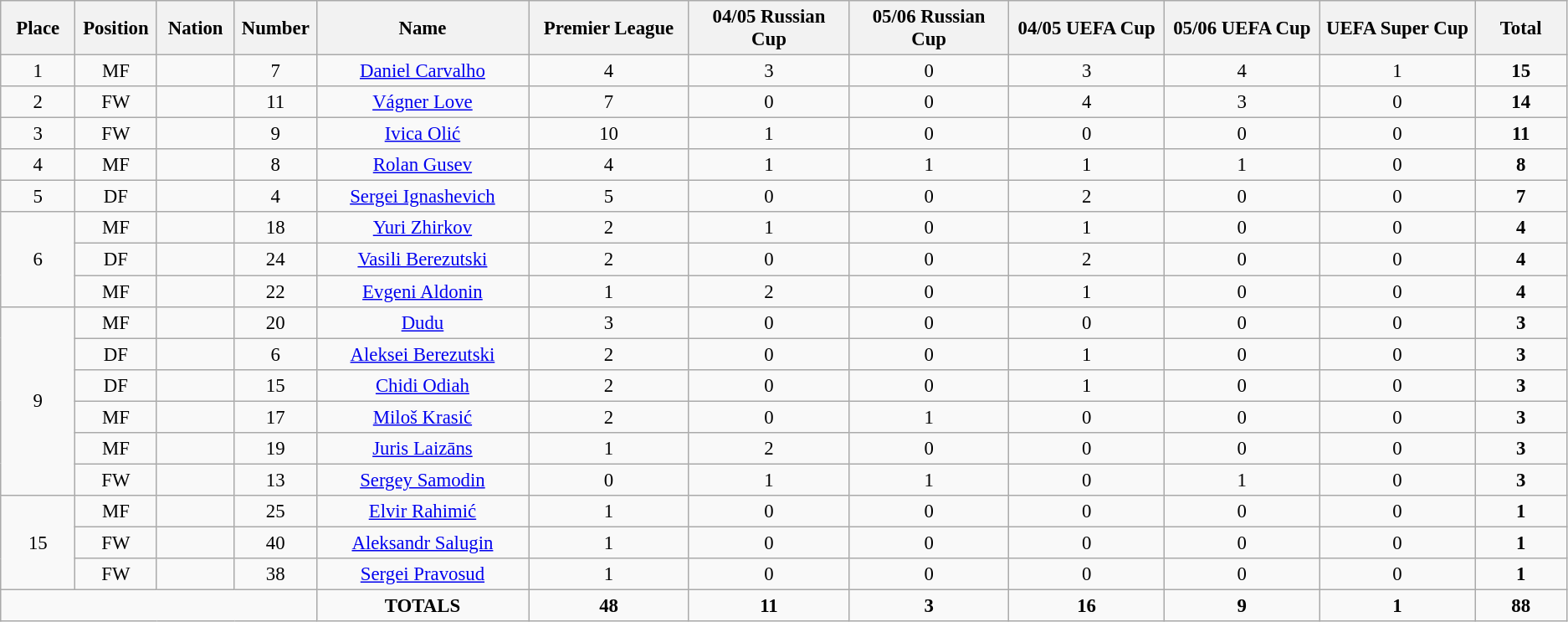<table class="wikitable" style="font-size: 95%; text-align: center;">
<tr>
<th width=60>Place</th>
<th width=60>Position</th>
<th width=60>Nation</th>
<th width=60>Number</th>
<th width=200>Name</th>
<th width=150>Premier League</th>
<th width=150>04/05 Russian Cup</th>
<th width=150>05/06 Russian Cup</th>
<th width=150>04/05 UEFA Cup</th>
<th width=150>05/06 UEFA Cup</th>
<th width=150>UEFA Super Cup</th>
<th width=80><strong>Total</strong></th>
</tr>
<tr>
<td>1</td>
<td>MF</td>
<td></td>
<td>7</td>
<td><a href='#'>Daniel Carvalho</a></td>
<td>4</td>
<td>3</td>
<td>0</td>
<td>3</td>
<td>4</td>
<td>1</td>
<td><strong>15</strong></td>
</tr>
<tr>
<td>2</td>
<td>FW</td>
<td></td>
<td>11</td>
<td><a href='#'>Vágner Love</a></td>
<td>7</td>
<td>0</td>
<td>0</td>
<td>4</td>
<td>3</td>
<td>0</td>
<td><strong>14</strong></td>
</tr>
<tr>
<td>3</td>
<td>FW</td>
<td></td>
<td>9</td>
<td><a href='#'>Ivica Olić</a></td>
<td>10</td>
<td>1</td>
<td>0</td>
<td>0</td>
<td>0</td>
<td>0</td>
<td><strong>11</strong></td>
</tr>
<tr>
<td>4</td>
<td>MF</td>
<td></td>
<td>8</td>
<td><a href='#'>Rolan Gusev</a></td>
<td>4</td>
<td>1</td>
<td>1</td>
<td>1</td>
<td>1</td>
<td>0</td>
<td><strong>8</strong></td>
</tr>
<tr>
<td>5</td>
<td>DF</td>
<td></td>
<td>4</td>
<td><a href='#'>Sergei Ignashevich</a></td>
<td>5</td>
<td>0</td>
<td>0</td>
<td>2</td>
<td>0</td>
<td>0</td>
<td><strong>7</strong></td>
</tr>
<tr>
<td rowspan="3">6</td>
<td>MF</td>
<td></td>
<td>18</td>
<td><a href='#'>Yuri Zhirkov</a></td>
<td>2</td>
<td>1</td>
<td>0</td>
<td>1</td>
<td>0</td>
<td>0</td>
<td><strong>4</strong></td>
</tr>
<tr>
<td>DF</td>
<td></td>
<td>24</td>
<td><a href='#'>Vasili Berezutski</a></td>
<td>2</td>
<td>0</td>
<td>0</td>
<td>2</td>
<td>0</td>
<td>0</td>
<td><strong>4</strong></td>
</tr>
<tr>
<td>MF</td>
<td></td>
<td>22</td>
<td><a href='#'>Evgeni Aldonin</a></td>
<td>1</td>
<td>2</td>
<td>0</td>
<td>1</td>
<td>0</td>
<td>0</td>
<td><strong>4</strong></td>
</tr>
<tr>
<td rowspan="6">9</td>
<td>MF</td>
<td></td>
<td>20</td>
<td><a href='#'>Dudu</a></td>
<td>3</td>
<td>0</td>
<td>0</td>
<td>0</td>
<td>0</td>
<td>0</td>
<td><strong>3</strong></td>
</tr>
<tr>
<td>DF</td>
<td></td>
<td>6</td>
<td><a href='#'>Aleksei Berezutski</a></td>
<td>2</td>
<td>0</td>
<td>0</td>
<td>1</td>
<td>0</td>
<td>0</td>
<td><strong>3</strong></td>
</tr>
<tr>
<td>DF</td>
<td></td>
<td>15</td>
<td><a href='#'>Chidi Odiah</a></td>
<td>2</td>
<td>0</td>
<td>0</td>
<td>1</td>
<td>0</td>
<td>0</td>
<td><strong>3</strong></td>
</tr>
<tr>
<td>MF</td>
<td></td>
<td>17</td>
<td><a href='#'>Miloš Krasić</a></td>
<td>2</td>
<td>0</td>
<td>1</td>
<td>0</td>
<td>0</td>
<td>0</td>
<td><strong>3</strong></td>
</tr>
<tr>
<td>MF</td>
<td></td>
<td>19</td>
<td><a href='#'>Juris Laizāns</a></td>
<td>1</td>
<td>2</td>
<td>0</td>
<td>0</td>
<td>0</td>
<td>0</td>
<td><strong>3</strong></td>
</tr>
<tr>
<td>FW</td>
<td></td>
<td>13</td>
<td><a href='#'>Sergey Samodin</a></td>
<td>0</td>
<td>1</td>
<td>1</td>
<td>0</td>
<td>1</td>
<td>0</td>
<td><strong>3</strong></td>
</tr>
<tr>
<td rowspan="3">15</td>
<td>MF</td>
<td></td>
<td>25</td>
<td><a href='#'>Elvir Rahimić</a></td>
<td>1</td>
<td>0</td>
<td>0</td>
<td>0</td>
<td>0</td>
<td>0</td>
<td><strong>1</strong></td>
</tr>
<tr>
<td>FW</td>
<td></td>
<td>40</td>
<td><a href='#'>Aleksandr Salugin</a></td>
<td>1</td>
<td>0</td>
<td>0</td>
<td>0</td>
<td>0</td>
<td>0</td>
<td><strong>1</strong></td>
</tr>
<tr>
<td>FW</td>
<td></td>
<td>38</td>
<td><a href='#'>Sergei Pravosud</a></td>
<td>1</td>
<td>0</td>
<td>0</td>
<td>0</td>
<td>0</td>
<td>0</td>
<td><strong>1</strong></td>
</tr>
<tr>
<td colspan="4"></td>
<td><strong>TOTALS</strong></td>
<td><strong>48</strong></td>
<td><strong>11</strong></td>
<td><strong>3</strong></td>
<td><strong>16</strong></td>
<td><strong>9</strong></td>
<td><strong>1</strong></td>
<td><strong>88</strong></td>
</tr>
</table>
